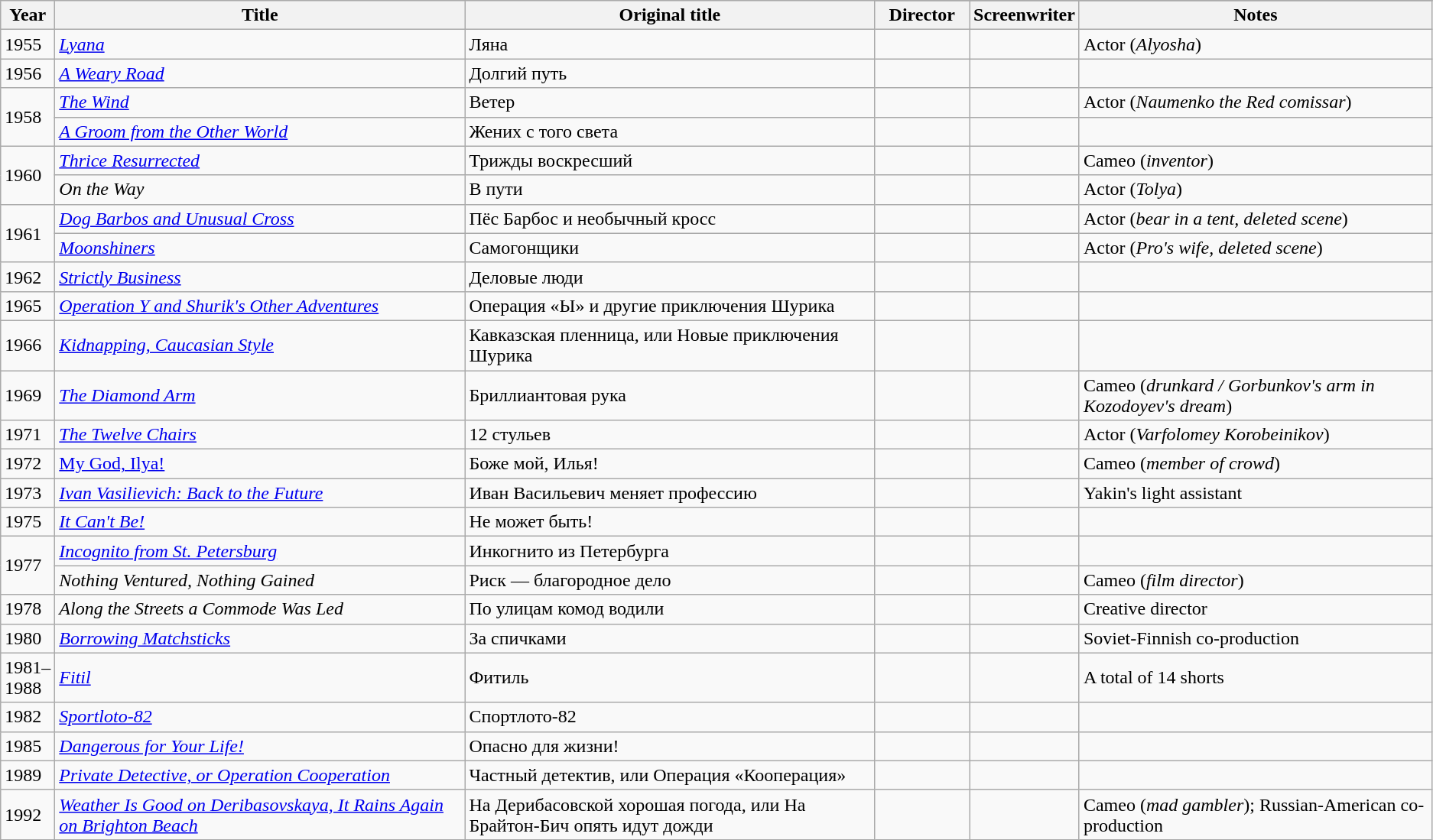<table class="wikitable" style="margin-right: 0;">
<tr>
<th rowspan="2" width="33">Year</th>
<th rowspan="2" width="350">Title</th>
<th rowspan="2" width="350">Original title</th>
</tr>
<tr>
<th width="75">Director</th>
<th width="75">Screenwriter</th>
<th width="300">Notes</th>
</tr>
<tr>
<td>1955</td>
<td><em><a href='#'>Lyana</a></em></td>
<td>Ляна</td>
<td></td>
<td></td>
<td>Actor (<em>Alyosha</em>)</td>
</tr>
<tr>
<td>1956</td>
<td><em><a href='#'>A Weary Road</a></em></td>
<td>Долгий путь</td>
<td></td>
<td></td>
<td></td>
</tr>
<tr>
<td rowspan="2">1958</td>
<td><em><a href='#'>The Wind</a></em></td>
<td>Ветер</td>
<td></td>
<td></td>
<td>Actor (<em>Naumenko the Red comissar</em>)</td>
</tr>
<tr>
<td><em><a href='#'>A Groom from the Other World</a></em></td>
<td>Жених с того света</td>
<td></td>
<td></td>
<td></td>
</tr>
<tr>
<td rowspan="2">1960</td>
<td><em><a href='#'>Thrice Resurrected</a></em></td>
<td>Трижды воскресший</td>
<td></td>
<td></td>
<td>Cameo (<em>inventor</em>)</td>
</tr>
<tr>
<td><em>On the Way</em></td>
<td>В пути</td>
<td></td>
<td></td>
<td>Actor (<em>Tolya</em>)</td>
</tr>
<tr>
<td rowspan="2">1961</td>
<td><em><a href='#'>Dog Barbos and Unusual Cross</a></em></td>
<td>Пёс Барбос и необычный кросс</td>
<td></td>
<td></td>
<td>Actor (<em>bear in a tent, deleted scene</em>)</td>
</tr>
<tr>
<td><a href='#'><em>Moonshiners</em></a></td>
<td>Самогонщики</td>
<td></td>
<td></td>
<td>Actor (<em>Pro's wife, deleted scene</em>)</td>
</tr>
<tr>
<td>1962</td>
<td><a href='#'><em>Strictly Business</em></a></td>
<td>Деловые люди</td>
<td></td>
<td></td>
<td></td>
</tr>
<tr>
<td>1965</td>
<td><em><a href='#'>Operation Y and Shurik's Other Adventures</a></em></td>
<td>Операция «Ы» и другие приключения Шурика</td>
<td></td>
<td></td>
<td></td>
</tr>
<tr>
<td>1966</td>
<td><em><a href='#'>Kidnapping, Caucasian Style</a></em></td>
<td>Кавказская пленница, или Новые приключения Шурика</td>
<td></td>
<td></td>
<td></td>
</tr>
<tr>
<td>1969</td>
<td><em><a href='#'>The Diamond Arm</a></em></td>
<td>Бриллиантовая рука</td>
<td></td>
<td></td>
<td>Cameo (<em>drunkard / Gorbunkov's arm in Kozodoyev's dream</em>)</td>
</tr>
<tr>
<td>1971</td>
<td><a href='#'><em>The Twelve Chairs</em></a></td>
<td>12 стульев</td>
<td></td>
<td></td>
<td>Actor (<em>Varfolomey Korobeinikov</em>)</td>
</tr>
<tr>
<td>1972</td>
<td><a href='#'>My God, Ilya!</a></td>
<td>Боже мой, Илья!</td>
<td></td>
<td></td>
<td>Cameo (<em>member of crowd</em>)</td>
</tr>
<tr>
<td>1973</td>
<td><em><a href='#'>Ivan Vasilievich: Back to the Future</a></em></td>
<td>Иван Васильевич меняет профессию</td>
<td></td>
<td></td>
<td>Yakin's light assistant</td>
</tr>
<tr>
<td>1975</td>
<td><em><a href='#'>It Can't Be!</a></em></td>
<td>Не может быть!</td>
<td></td>
<td></td>
<td></td>
</tr>
<tr>
<td rowspan="2">1977</td>
<td><em><a href='#'>Incognito from St. Petersburg</a></em></td>
<td>Инкогнито из Петербурга</td>
<td></td>
<td></td>
<td></td>
</tr>
<tr>
<td><em>Nothing Ventured, Nothing Gained</em></td>
<td>Риск — благородное дело</td>
<td></td>
<td></td>
<td>Cameo (<em>film director</em>)</td>
</tr>
<tr>
<td>1978</td>
<td><em>Along the Streets a Commode Was Led</em></td>
<td>По улицам комод водили</td>
<td></td>
<td></td>
<td>Creative director</td>
</tr>
<tr>
<td>1980</td>
<td><em><a href='#'>Borrowing Matchsticks</a></em></td>
<td>За спичками</td>
<td></td>
<td></td>
<td>Soviet-Finnish co-production</td>
</tr>
<tr>
<td>1981–1988</td>
<td><em><a href='#'>Fitil</a></em></td>
<td>Фитиль</td>
<td></td>
<td></td>
<td>A total of 14 shorts</td>
</tr>
<tr>
<td>1982</td>
<td><em><a href='#'>Sportloto-82</a></em></td>
<td>Спортлото-82</td>
<td></td>
<td></td>
<td></td>
</tr>
<tr>
<td>1985</td>
<td><em><a href='#'>Dangerous for Your Life!</a></em></td>
<td>Опасно для жизни!</td>
<td></td>
<td></td>
<td></td>
</tr>
<tr>
<td>1989</td>
<td><em><a href='#'>Private Detective, or Operation Cooperation</a></em></td>
<td>Частный детектив, или Операция «Кооперация»</td>
<td></td>
<td></td>
<td></td>
</tr>
<tr>
<td>1992</td>
<td><em><a href='#'>Weather Is Good on Deribasovskaya, It Rains Again on Brighton Beach</a></em></td>
<td>На Дерибасовской хорошая погода, или На Брайтон-Бич опять идут дожди</td>
<td></td>
<td></td>
<td>Cameo (<em>mad gambler</em>); Russian-American co-production</td>
</tr>
</table>
